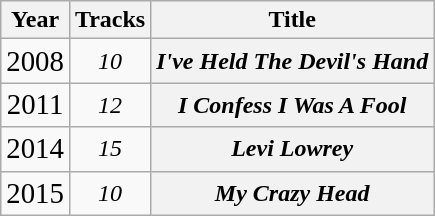<table class="wikitable plainrowheaders" style="text-align:center;">
<tr>
<th>Year</th>
<th>Tracks</th>
<th>Title</th>
</tr>
<tr>
<td><big> 2008 </big></td>
<td><em>10</em></td>
<th scope="row"><em>I've Held The Devil's Hand</em></th>
</tr>
<tr>
<td><big> 2011 </big></td>
<td><em>12</em></td>
<th scope="row"><em>I Confess I Was A Fool</em></th>
</tr>
<tr>
<td><big> 2014 </big></td>
<td><em>15</em></td>
<th scope="row"><em>Levi Lowrey</em></th>
</tr>
<tr>
<td><big> 2015 </big></td>
<td><em>10</em></td>
<th scope="row"><em>My Crazy Head</em></th>
</tr>
</table>
